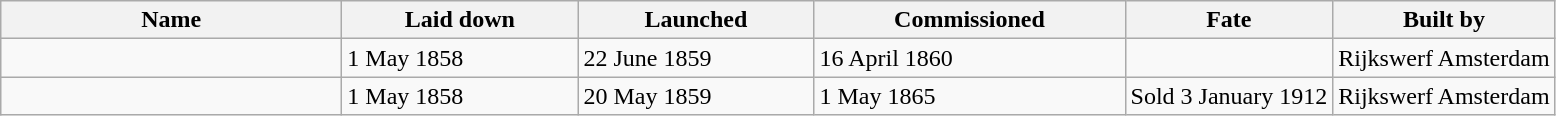<table class="wikitable">
<tr>
<th width="220">Name</th>
<th width="150">Laid down</th>
<th width="150">Launched</th>
<th width="200">Commissioned</th>
<th>Fate</th>
<th>Built by</th>
</tr>
<tr>
<td></td>
<td>1 May 1858</td>
<td>22 June 1859</td>
<td>16 April 1860</td>
<td></td>
<td>Rijkswerf Amsterdam</td>
</tr>
<tr>
<td></td>
<td>1 May 1858</td>
<td>20 May 1859</td>
<td>1 May 1865</td>
<td>Sold 3 January 1912</td>
<td>Rijkswerf Amsterdam</td>
</tr>
</table>
